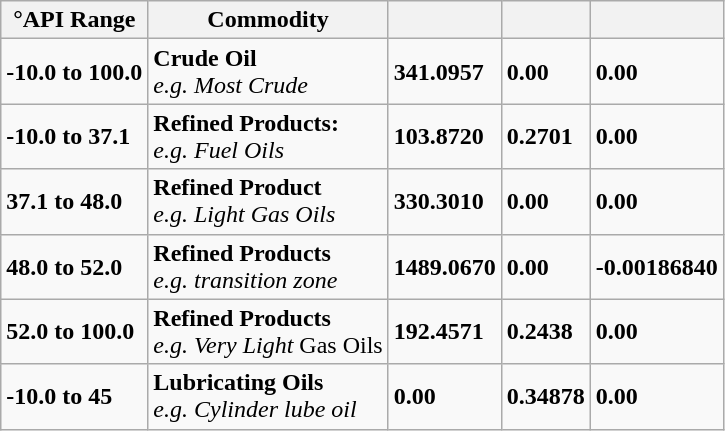<table class="wikitable mw-collapsible">
<tr>
<th><strong>°API Range</strong></th>
<th><strong>Commodity</strong></th>
<th><strong></strong></th>
<th><strong></strong></th>
<th><strong></strong></th>
</tr>
<tr>
<td><strong>-10.0 to 100.0</strong></td>
<td><strong>Crude Oil</strong><br><em>e.g. Most Crude</em></td>
<td><strong>341.0957</strong></td>
<td><strong>0.00</strong></td>
<td><strong>0.00</strong></td>
</tr>
<tr>
<td><strong>-10.0 to 37.1</strong></td>
<td><strong>Refined Products:</strong><br><em>e.g. Fuel Oils</em></td>
<td><strong>103.8720</strong></td>
<td><strong>0.2701</strong></td>
<td><strong>0.00</strong></td>
</tr>
<tr>
<td><strong>37.1 to 48.0</strong></td>
<td><strong>Refined Product</strong><br><em>e.g. Light Gas Oils</em></td>
<td><strong>330.3010</strong></td>
<td><strong>0.00</strong></td>
<td><strong>0.00</strong></td>
</tr>
<tr>
<td><strong>48.0 to 52.0</strong></td>
<td><strong>Refined Products</strong><br><em>e.g. transition zone</em></td>
<td><strong>1489.0670</strong></td>
<td><strong>0.00</strong></td>
<td><strong>-0.00186840</strong></td>
</tr>
<tr>
<td><strong>52.0 to 100.0</strong></td>
<td><strong>Refined Products</strong><br><em>e.g. Very Light</em> Gas Oils</td>
<td><strong>192.4571</strong></td>
<td><strong>0.2438</strong></td>
<td><strong>0.00</strong></td>
</tr>
<tr>
<td><strong>-10.0 to 45</strong></td>
<td><strong>Lubricating Oils</strong><br><em>e.g. Cylinder lube oil</em></td>
<td><strong>0.00</strong></td>
<td><strong>0.34878</strong></td>
<td><strong>0.00</strong></td>
</tr>
</table>
